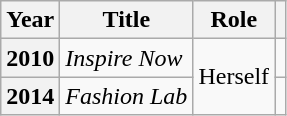<table class="wikitable plainrowheaders">
<tr>
<th scope="col">Year</th>
<th scope="col">Title</th>
<th scope="col">Role</th>
<th scope="col" class="unsortable"></th>
</tr>
<tr>
<th scope="row">2010</th>
<td><em>Inspire Now</em></td>
<td rowspan="2">Herself</td>
<td style="text-align:center"></td>
</tr>
<tr>
<th scope="row">2014</th>
<td><em>Fashion Lab</em></td>
<td style="text-align:center"></td>
</tr>
</table>
